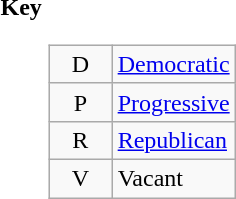<table>
<tr valign=top>
<th>Key</th>
<td><br><table class=wikitable>
<tr>
<td align=center width=35px >D</td>
<td><a href='#'>Democratic</a></td>
</tr>
<tr>
<td align=center width=35px >P</td>
<td><a href='#'>Progressive</a></td>
</tr>
<tr>
<td align=center width=35px >R</td>
<td><a href='#'>Republican</a></td>
</tr>
<tr>
<td align=center width=35px >V</td>
<td>Vacant</td>
</tr>
</table>
</td>
</tr>
</table>
